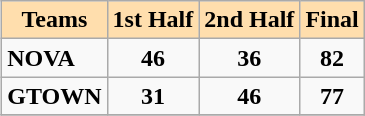<table class="wikitable" align=right>
<tr bgcolor=#ffdead align=center>
<td colspan=1><strong>Teams</strong></td>
<td colspan=1><strong>1st Half</strong></td>
<td colspan=1><strong>2nd Half</strong></td>
<td colspan=1><strong>Final</strong></td>
</tr>
<tr>
<td><strong>NOVA</strong></td>
<td align=center><strong>46</strong></td>
<td align=center><strong>36</strong></td>
<td align=center><strong>82</strong></td>
</tr>
<tr>
<td><strong>GTOWN</strong></td>
<td align=center><strong>31</strong></td>
<td align=center><strong>46</strong></td>
<td align=center><strong>77</strong></td>
</tr>
<tr>
</tr>
</table>
